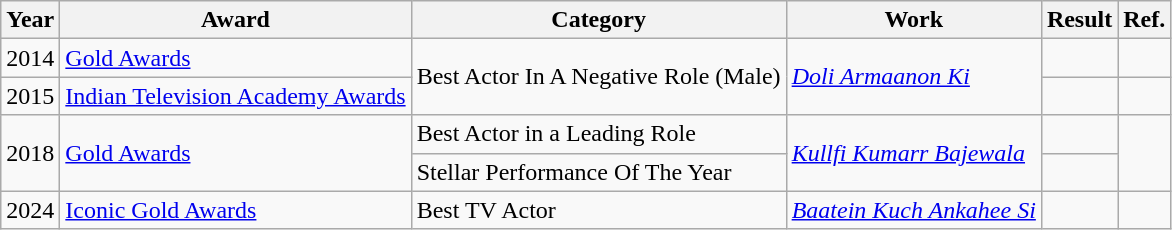<table class="wikitable">
<tr>
<th>Year</th>
<th>Award</th>
<th>Category</th>
<th>Work</th>
<th>Result</th>
<th>Ref.</th>
</tr>
<tr>
<td>2014</td>
<td><a href='#'>Gold Awards</a></td>
<td rowspan=2>Best Actor In A Negative Role (Male)</td>
<td rowspan=2><em><a href='#'>Doli Armaanon Ki</a></em></td>
<td></td>
<td></td>
</tr>
<tr>
<td>2015</td>
<td><a href='#'>Indian Television Academy Awards</a></td>
<td></td>
<td></td>
</tr>
<tr>
<td rowspan="2">2018</td>
<td rowspan="2"><a href='#'>Gold Awards</a></td>
<td>Best Actor in a Leading Role</td>
<td rowspan="2"><em><a href='#'>Kullfi Kumarr Bajewala</a></em></td>
<td></td>
<td rowspan="2"></td>
</tr>
<tr>
<td>Stellar Performance Of The Year</td>
<td></td>
</tr>
<tr>
<td>2024</td>
<td><a href='#'>Iconic Gold Awards</a></td>
<td>Best TV Actor</td>
<td><em><a href='#'>Baatein Kuch Ankahee Si</a></em></td>
<td></td>
<td></td>
</tr>
</table>
